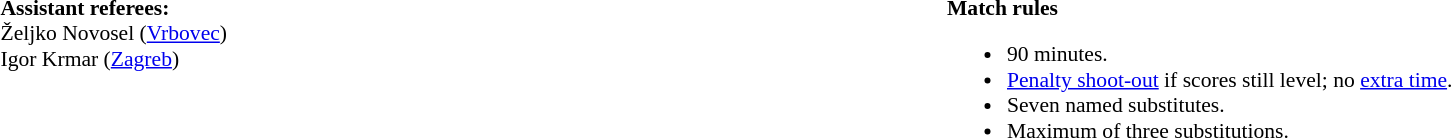<table style="width:100%; font-size:90%;">
<tr>
<td style="width:50%; vertical-align:top;"><br><strong>Assistant referees:</strong>
<br>Željko Novosel (<a href='#'>Vrbovec</a>)
<br>Igor Krmar (<a href='#'>Zagreb</a>)</td>
<td style="width:60%; vertical-align:top;"><br><strong>Match rules</strong><ul><li>90 minutes.</li><li><a href='#'>Penalty shoot-out</a> if scores still level; no <a href='#'>extra time</a>.</li><li>Seven named substitutes.</li><li>Maximum of three substitutions.</li></ul></td>
</tr>
</table>
